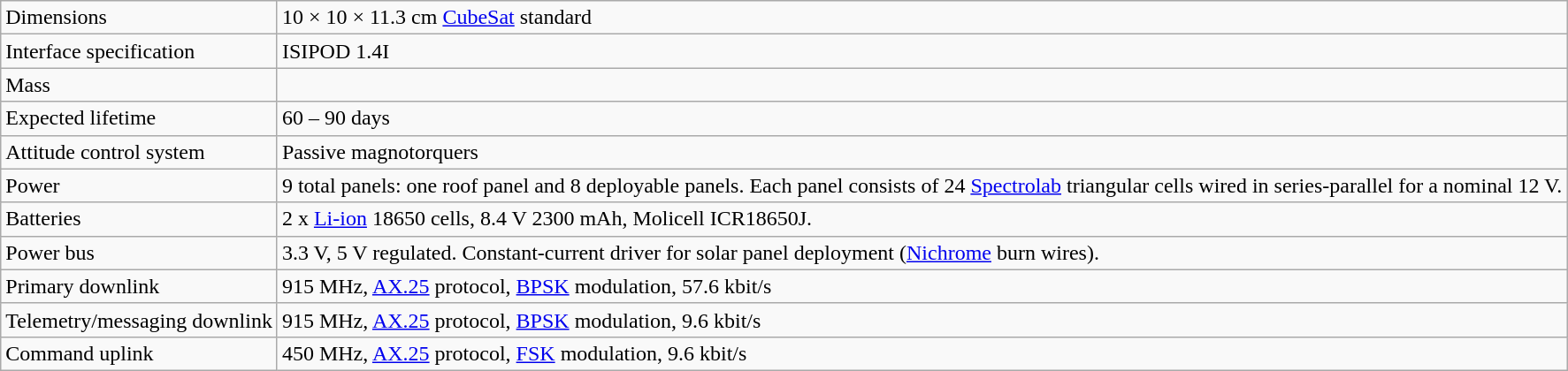<table class="wikitable">
<tr>
<td>Dimensions</td>
<td>10 × 10 × 11.3 cm <a href='#'>CubeSat</a> standard</td>
</tr>
<tr>
<td>Interface specification</td>
<td>ISIPOD 1.4I</td>
</tr>
<tr>
<td>Mass</td>
<td></td>
</tr>
<tr>
<td>Expected lifetime</td>
<td>60 – 90 days</td>
</tr>
<tr>
<td>Attitude control system</td>
<td>Passive magnotorquers</td>
</tr>
<tr>
<td>Power</td>
<td>9 total panels: one roof panel and 8 deployable panels. Each panel consists of 24 <a href='#'>Spectrolab</a> triangular cells wired in series-parallel for a nominal 12 V.</td>
</tr>
<tr>
<td>Batteries</td>
<td>2 x <a href='#'>Li-ion</a> 18650 cells, 8.4 V 2300 mAh, Molicell ICR18650J.</td>
</tr>
<tr>
<td>Power bus</td>
<td>3.3 V, 5 V regulated. Constant-current driver for solar panel deployment (<a href='#'>Nichrome</a> burn wires).</td>
</tr>
<tr>
<td>Primary downlink</td>
<td>915 MHz, <a href='#'>AX.25</a> protocol, <a href='#'>BPSK</a> modulation, 57.6 kbit/s</td>
</tr>
<tr>
<td>Telemetry/messaging downlink</td>
<td>915 MHz, <a href='#'>AX.25</a> protocol, <a href='#'>BPSK</a> modulation, 9.6 kbit/s</td>
</tr>
<tr>
<td>Command uplink</td>
<td>450 MHz, <a href='#'>AX.25</a> protocol, <a href='#'>FSK</a> modulation, 9.6 kbit/s</td>
</tr>
</table>
